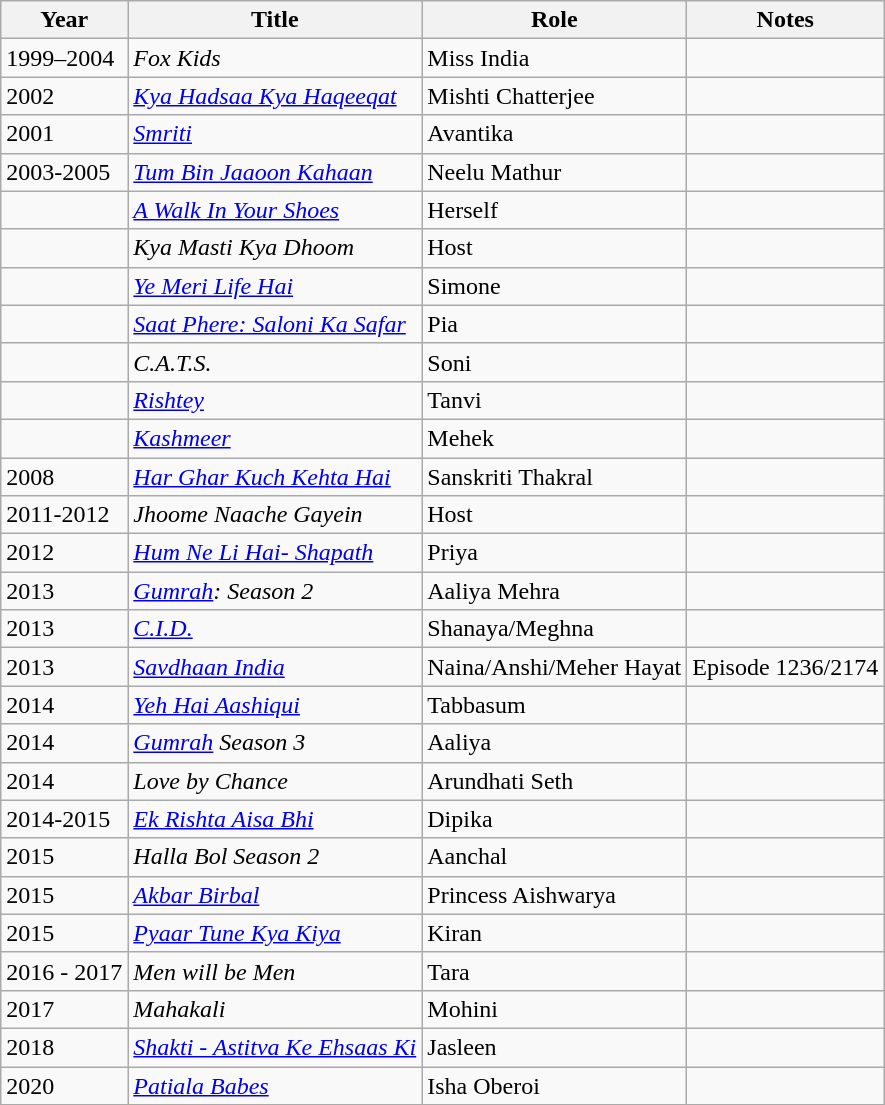<table class="wikitable">
<tr>
<th>Year</th>
<th>Title</th>
<th>Role</th>
<th>Notes</th>
</tr>
<tr>
<td>1999–2004</td>
<td><em>Fox Kids</em></td>
<td>Miss India</td>
<td></td>
</tr>
<tr>
<td>2002</td>
<td><em><a href='#'>Kya Hadsaa Kya Haqeeqat</a></em></td>
<td>Mishti Chatterjee</td>
<td></td>
</tr>
<tr>
<td>2001</td>
<td><em><a href='#'>Smriti</a></em></td>
<td>Avantika</td>
<td></td>
</tr>
<tr>
<td>2003-2005</td>
<td><em><a href='#'>Tum Bin Jaaoon Kahaan</a></em></td>
<td>Neelu Mathur</td>
<td></td>
</tr>
<tr>
<td></td>
<td><em><a href='#'>A Walk In Your Shoes</a></em></td>
<td>Herself</td>
<td></td>
</tr>
<tr>
<td></td>
<td><em>Kya Masti Kya Dhoom</em></td>
<td>Host</td>
<td></td>
</tr>
<tr>
<td></td>
<td><em><a href='#'>Ye Meri Life Hai</a></em></td>
<td>Simone</td>
<td></td>
</tr>
<tr>
<td></td>
<td><em><a href='#'>Saat Phere: Saloni Ka Safar</a></em></td>
<td>Pia</td>
<td></td>
</tr>
<tr>
<td></td>
<td><em>C.A.T.S.</em></td>
<td>Soni</td>
<td></td>
</tr>
<tr>
<td></td>
<td><em><a href='#'>Rishtey</a></em></td>
<td>Tanvi</td>
<td></td>
</tr>
<tr>
<td></td>
<td><em><a href='#'>Kashmeer</a></em></td>
<td>Mehek</td>
<td></td>
</tr>
<tr>
<td>2008</td>
<td><em><a href='#'>Har Ghar Kuch Kehta Hai</a></em></td>
<td>Sanskriti Thakral</td>
<td></td>
</tr>
<tr>
<td>2011-2012</td>
<td><em>Jhoome Naache Gayein</em></td>
<td>Host</td>
<td></td>
</tr>
<tr>
<td>2012</td>
<td><em><a href='#'>Hum Ne Li Hai- Shapath</a></em></td>
<td>Priya</td>
<td></td>
</tr>
<tr>
<td>2013</td>
<td><em><a href='#'>Gumrah</a>: Season 2</em></td>
<td>Aaliya Mehra</td>
<td></td>
</tr>
<tr>
<td>2013</td>
<td><em><a href='#'>C.I.D.</a></em></td>
<td>Shanaya/Meghna</td>
<td></td>
</tr>
<tr>
<td>2013</td>
<td><em><a href='#'>Savdhaan India</a></em></td>
<td>Naina/Anshi/Meher Hayat</td>
<td>Episode 1236/2174</td>
</tr>
<tr>
<td>2014</td>
<td><em><a href='#'>Yeh Hai Aashiqui</a></em></td>
<td>Tabbasum</td>
<td></td>
</tr>
<tr>
<td>2014</td>
<td><em><a href='#'>Gumrah</a> Season 3</em></td>
<td>Aaliya</td>
<td></td>
</tr>
<tr>
<td>2014</td>
<td><em>Love by Chance</em></td>
<td>Arundhati Seth</td>
<td></td>
</tr>
<tr>
<td>2014-2015</td>
<td><em><a href='#'>Ek Rishta Aisa Bhi</a></em></td>
<td>Dipika</td>
<td></td>
</tr>
<tr>
<td>2015</td>
<td><em>Halla Bol Season 2</em></td>
<td>Aanchal</td>
<td></td>
</tr>
<tr>
<td>2015</td>
<td><em><a href='#'>Akbar Birbal</a></em></td>
<td>Princess Aishwarya</td>
<td></td>
</tr>
<tr>
<td>2015</td>
<td><em><a href='#'>Pyaar Tune Kya Kiya</a></em></td>
<td>Kiran</td>
<td></td>
</tr>
<tr>
<td>2016 - 2017</td>
<td><em>Men will be Men</em></td>
<td>Tara</td>
<td></td>
</tr>
<tr>
<td>2017</td>
<td><em>Mahakali</em></td>
<td>Mohini</td>
<td></td>
</tr>
<tr>
<td>2018</td>
<td><em><a href='#'>Shakti - Astitva Ke Ehsaas Ki</a></em></td>
<td>Jasleen</td>
<td></td>
</tr>
<tr>
<td>2020</td>
<td><em><a href='#'>Patiala Babes</a></em></td>
<td>Isha Oberoi</td>
<td></td>
</tr>
</table>
